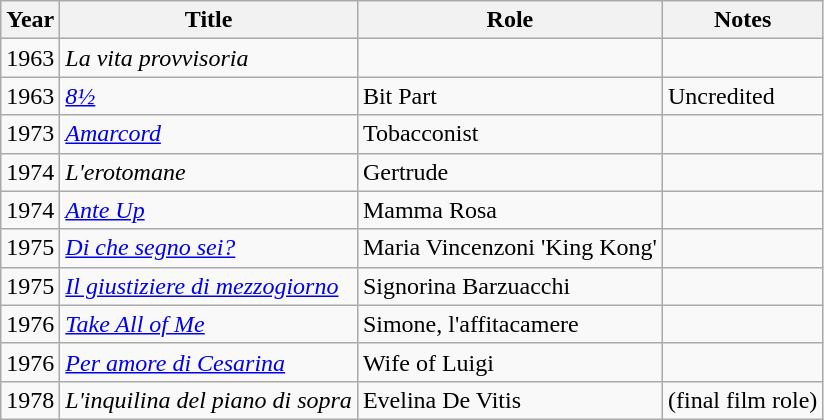<table class="wikitable">
<tr>
<th>Year</th>
<th>Title</th>
<th>Role</th>
<th>Notes</th>
</tr>
<tr>
<td>1963</td>
<td><em>La vita provvisoria</em></td>
<td></td>
<td></td>
</tr>
<tr>
<td>1963</td>
<td><em><a href='#'>8½</a></em></td>
<td>Bit Part</td>
<td>Uncredited</td>
</tr>
<tr>
<td>1973</td>
<td><em><a href='#'>Amarcord</a></em></td>
<td>Tobacconist</td>
<td></td>
</tr>
<tr>
<td>1974</td>
<td><em>L'erotomane</em></td>
<td>Gertrude</td>
<td></td>
</tr>
<tr>
<td>1974</td>
<td><em><a href='#'>Ante Up</a></em></td>
<td>Mamma Rosa</td>
<td></td>
</tr>
<tr>
<td>1975</td>
<td><em><a href='#'>Di che segno sei?</a></em></td>
<td>Maria Vincenzoni 'King Kong'</td>
<td></td>
</tr>
<tr>
<td>1975</td>
<td><em><a href='#'>Il giustiziere di mezzogiorno</a></em></td>
<td>Signorina Barzuacchi</td>
<td></td>
</tr>
<tr>
<td>1976</td>
<td><em><a href='#'>Take All of Me</a></em></td>
<td>Simone, l'affitacamere</td>
<td></td>
</tr>
<tr>
<td>1976</td>
<td><em><a href='#'>Per amore di Cesarina</a></em></td>
<td>Wife of Luigi</td>
<td></td>
</tr>
<tr>
<td>1978</td>
<td><em>L'inquilina del piano di sopra</em></td>
<td>Evelina De Vitis</td>
<td>(final film role)</td>
</tr>
</table>
